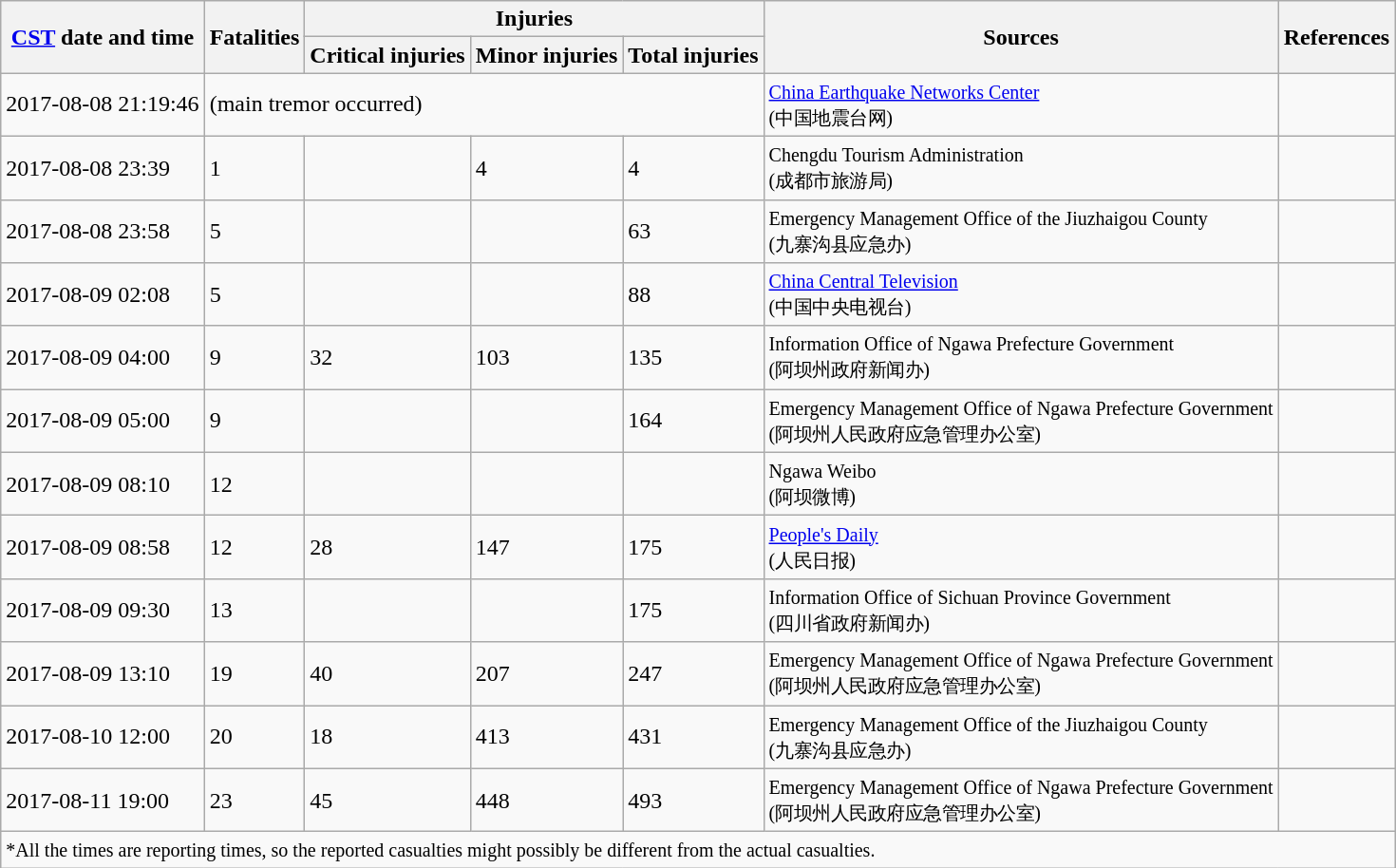<table class="wikitable">
<tr>
<th rowspan="2"><a href='#'>CST</a> date and time</th>
<th rowspan="2">Fatalities</th>
<th colspan="3">Injuries</th>
<th rowspan="2">Sources</th>
<th rowspan="2">References</th>
</tr>
<tr>
<th>Critical injuries</th>
<th>Minor injuries</th>
<th>Total injuries</th>
</tr>
<tr>
<td>2017-08-08 21:19:46</td>
<td colspan="4">(main tremor occurred)</td>
<td><small><a href='#'>China Earthquake Networks Center</a><br>(中国地震台网)</small></td>
<td></td>
</tr>
<tr>
<td>2017-08-08 23:39</td>
<td>1</td>
<td></td>
<td>4</td>
<td>4</td>
<td><small>Chengdu Tourism Administration<br>(成都市旅游局)</small></td>
<td></td>
</tr>
<tr>
<td>2017-08-08 23:58</td>
<td>5</td>
<td></td>
<td></td>
<td>63</td>
<td><small>Emergency Management Office of the Jiuzhaigou County<br>(九寨沟县应急办)</small></td>
<td></td>
</tr>
<tr>
<td>2017-08-09 02:08</td>
<td>5</td>
<td></td>
<td></td>
<td>88</td>
<td><small><a href='#'>China Central Television</a><br>(中国中央电视台)</small></td>
<td></td>
</tr>
<tr>
<td>2017-08-09 04:00</td>
<td>9</td>
<td>32</td>
<td>103</td>
<td>135</td>
<td><small>Information Office of Ngawa Prefecture Government<br>(阿坝州政府新闻办)</small></td>
<td></td>
</tr>
<tr>
<td>2017-08-09 05:00</td>
<td>9</td>
<td></td>
<td></td>
<td>164</td>
<td><small>Emergency Management Office of Ngawa Prefecture Government<br>(阿坝州人民政府应急管理办公室)</small></td>
<td></td>
</tr>
<tr>
<td>2017-08-09 08:10</td>
<td>12</td>
<td></td>
<td></td>
<td></td>
<td><small>Ngawa Weibo<br>(阿坝微博)</small></td>
<td></td>
</tr>
<tr>
<td>2017-08-09 08:58</td>
<td>12</td>
<td>28</td>
<td>147</td>
<td>175</td>
<td><small><a href='#'>People's Daily</a><br>(人民日报)</small></td>
<td></td>
</tr>
<tr>
<td>2017-08-09 09:30</td>
<td>13</td>
<td></td>
<td></td>
<td>175</td>
<td><small>Information Office of Sichuan Province Government<br>(四川省政府新闻办)</small></td>
<td></td>
</tr>
<tr>
<td>2017-08-09 13:10</td>
<td>19</td>
<td>40</td>
<td>207</td>
<td>247</td>
<td><small>Emergency Management Office of Ngawa Prefecture Government<br>(阿坝州人民政府应急管理办公室)</small></td>
<td></td>
</tr>
<tr>
<td>2017-08-10 12:00</td>
<td>20</td>
<td>18</td>
<td>413</td>
<td>431</td>
<td><small>Emergency Management Office of the Jiuzhaigou County<br>(九寨沟县应急办)</small></td>
<td></td>
</tr>
<tr>
<td>2017-08-11 19:00</td>
<td>23</td>
<td>45</td>
<td>448</td>
<td>493</td>
<td><small>Emergency Management Office of Ngawa Prefecture Government<br>(阿坝州人民政府应急管理办公室)</small></td>
<td></td>
</tr>
<tr>
<td colspan="7"><small>*All the times are reporting times, so the reported casualties might possibly be different from the actual casualties.</small></td>
</tr>
</table>
